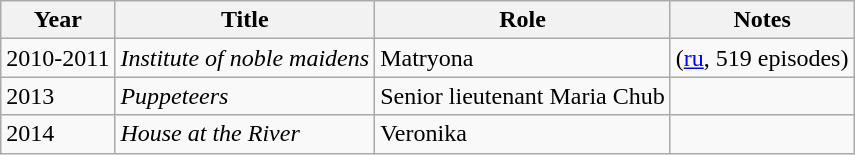<table class="wikitable sortable">
<tr>
<th>Year</th>
<th>Title</th>
<th>Role</th>
<th class="unsortable">Notes</th>
</tr>
<tr>
<td>2010-2011</td>
<td><em>Institute of noble maidens</em></td>
<td>Matryona</td>
<td>(<a href='#'>ru</a>, 519 episodes)</td>
</tr>
<tr>
<td>2013</td>
<td><em>Puppeteers</em></td>
<td>Senior lieutenant Maria Chub</td>
<td></td>
</tr>
<tr>
<td>2014</td>
<td><em>House at the River</em></td>
<td>Veronika</td>
<td></td>
</tr>
</table>
